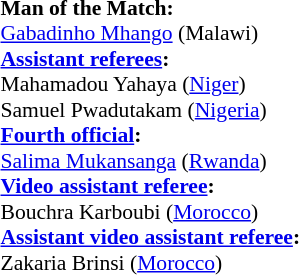<table style="width:100%; font-size:90%;">
<tr>
<td><br><strong>Man of the Match:</strong>
<br><a href='#'>Gabadinho Mhango</a> (Malawi)<br><strong><a href='#'>Assistant referees</a>:</strong>
<br>Mahamadou Yahaya (<a href='#'>Niger</a>)
<br>Samuel Pwadutakam (<a href='#'>Nigeria</a>)
<br><strong><a href='#'>Fourth official</a>:</strong>
<br><a href='#'>Salima Mukansanga</a> (<a href='#'>Rwanda</a>)
<br><strong><a href='#'>Video assistant referee</a>:</strong>
<br>Bouchra Karboubi (<a href='#'>Morocco</a>)
<br><strong><a href='#'>Assistant video assistant referee</a>:</strong>
<br>Zakaria Brinsi (<a href='#'>Morocco</a>)</td>
</tr>
</table>
